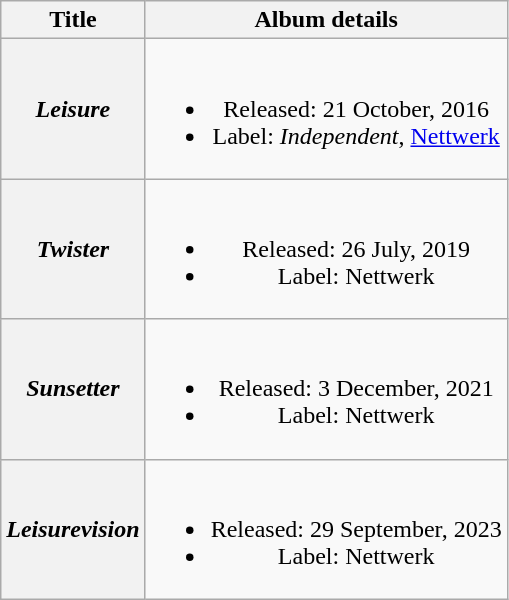<table class="wikitable plainrowheaders" style="text-align:center;">
<tr>
<th rowspan="1">Title</th>
<th rowspan="1">Album details</th>
</tr>
<tr>
<th scope="row"><em>Leisure</em></th>
<td><br><ul><li>Released: 21 October, 2016</li><li>Label: <em>Independent</em>, <a href='#'>Nettwerk</a></li></ul></td>
</tr>
<tr>
<th scope="row"><em>Twister</em></th>
<td><br><ul><li>Released: 26 July, 2019</li><li>Label: Nettwerk</li></ul></td>
</tr>
<tr>
<th scope="row"><em>Sunsetter</em></th>
<td><br><ul><li>Released: 3 December, 2021</li><li>Label: Nettwerk</li></ul></td>
</tr>
<tr>
<th scope="row"><em>Leisurevision</em></th>
<td><br><ul><li>Released: 29 September, 2023</li><li>Label: Nettwerk</li></ul></td>
</tr>
</table>
